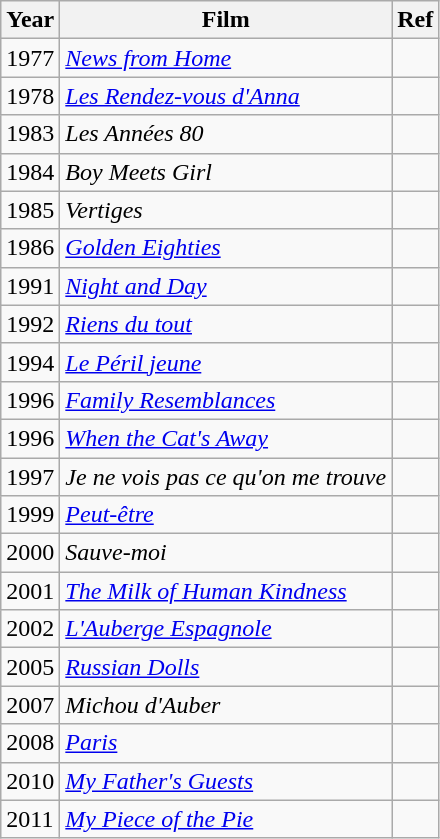<table class="wikitable">
<tr>
<th>Year</th>
<th>Film</th>
<th>Ref</th>
</tr>
<tr>
<td>1977</td>
<td><em><a href='#'>News from Home</a></em></td>
<td></td>
</tr>
<tr>
<td>1978</td>
<td><em><a href='#'>Les Rendez-vous d'Anna</a></em></td>
<td></td>
</tr>
<tr>
<td>1983</td>
<td><em>Les Années 80</em></td>
<td></td>
</tr>
<tr>
<td>1984</td>
<td><em>Boy Meets Girl</em></td>
<td></td>
</tr>
<tr>
<td>1985</td>
<td><em>Vertiges</em></td>
<td></td>
</tr>
<tr>
<td>1986</td>
<td><em><a href='#'>Golden Eighties</a></em></td>
<td></td>
</tr>
<tr>
<td>1991</td>
<td><em><a href='#'>Night and Day</a></em></td>
<td></td>
</tr>
<tr>
<td>1992</td>
<td><em><a href='#'>Riens du tout</a></em></td>
<td></td>
</tr>
<tr>
<td>1994</td>
<td><em><a href='#'>Le Péril jeune</a></em></td>
<td></td>
</tr>
<tr>
<td>1996</td>
<td><em><a href='#'>Family Resemblances</a></em></td>
<td></td>
</tr>
<tr>
<td>1996</td>
<td><em><a href='#'>When the Cat's Away</a></em></td>
<td></td>
</tr>
<tr>
<td>1997</td>
<td><em>Je ne vois pas ce qu'on me trouve</em></td>
<td></td>
</tr>
<tr>
<td>1999</td>
<td><em><a href='#'>Peut-être</a></em></td>
<td></td>
</tr>
<tr>
<td>2000</td>
<td><em>Sauve-moi</em></td>
<td></td>
</tr>
<tr>
<td>2001</td>
<td><em><a href='#'>The Milk of Human Kindness</a></em></td>
<td></td>
</tr>
<tr>
<td>2002</td>
<td><em><a href='#'>L'Auberge Espagnole</a></em></td>
<td></td>
</tr>
<tr>
<td>2005</td>
<td><em><a href='#'>Russian Dolls</a></em></td>
<td></td>
</tr>
<tr>
<td>2007</td>
<td><em>Michou d'Auber</em></td>
<td></td>
</tr>
<tr>
<td>2008</td>
<td><em><a href='#'>Paris</a></em></td>
<td></td>
</tr>
<tr>
<td>2010</td>
<td><em><a href='#'>My Father's Guests</a></em></td>
<td></td>
</tr>
<tr>
<td>2011</td>
<td><em><a href='#'>My Piece of the Pie</a></em></td>
<td></td>
</tr>
</table>
